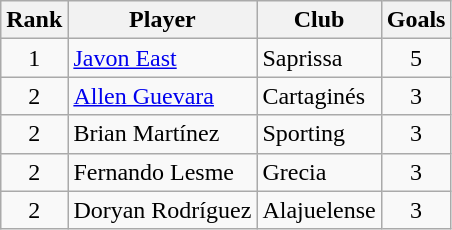<table class="wikitable" style="text-align:center">
<tr>
<th>Rank</th>
<th>Player</th>
<th>Club</th>
<th>Goals</th>
</tr>
<tr>
<td rowspan=1>1</td>
<td align=left> <a href='#'>Javon East</a></td>
<td align="left">Saprissa</td>
<td rowspan=1>5</td>
</tr>
<tr>
<td rowspan=1>2</td>
<td align=left> <a href='#'>Allen Guevara</a></td>
<td align="left">Cartaginés</td>
<td rowspan=1>3</td>
</tr>
<tr>
<td rowspan=1>2</td>
<td align=left> Brian Martínez</td>
<td align=left>Sporting</td>
<td rowspan=1>3</td>
</tr>
<tr>
<td rowspan=1>2</td>
<td align=left> Fernando Lesme</td>
<td align=left>Grecia</td>
<td rowspan=1>3</td>
</tr>
<tr>
<td rowspan=1>2</td>
<td align=left> Doryan Rodríguez</td>
<td align=left>Alajuelense</td>
<td rowspan=1>3</td>
</tr>
</table>
